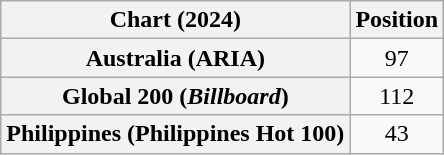<table class="wikitable sortable plainrowheaders" style="text-align:center">
<tr>
<th scope="col">Chart (2024)</th>
<th scope="col">Position</th>
</tr>
<tr>
<th scope="row">Australia (ARIA)</th>
<td>97</td>
</tr>
<tr>
<th scope="row">Global 200 (<em>Billboard</em>)</th>
<td>112</td>
</tr>
<tr>
<th scope="row">Philippines (Philippines Hot 100)</th>
<td>43</td>
</tr>
</table>
